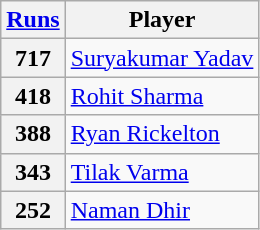<table class="wikitable">
<tr>
<th scope=col><a href='#'>Runs</a></th>
<th scope=col>Player</th>
</tr>
<tr>
<th scope=row>717</th>
<td><a href='#'>Suryakumar Yadav</a></td>
</tr>
<tr>
<th scope=row>418</th>
<td><a href='#'>Rohit Sharma</a></td>
</tr>
<tr>
<th scope=row>388</th>
<td><a href='#'>Ryan Rickelton</a></td>
</tr>
<tr>
<th scope=row>343</th>
<td><a href='#'>Tilak Varma</a></td>
</tr>
<tr>
<th scope=row>252</th>
<td><a href='#'>Naman Dhir</a></td>
</tr>
</table>
